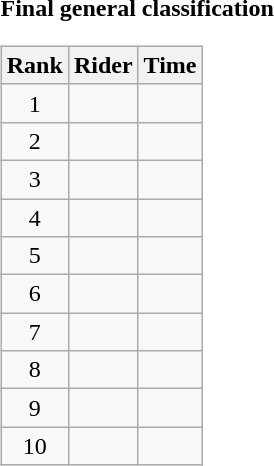<table>
<tr>
<td><strong>Final general classification</strong><br><table class="wikitable">
<tr>
<th scope="col">Rank</th>
<th scope="col">Rider</th>
<th scope="col">Time</th>
</tr>
<tr>
<td style="text-align:center;">1</td>
<td></td>
<td style="text-align:right;"></td>
</tr>
<tr>
<td style="text-align:center;">2</td>
<td></td>
<td style="text-align:right;"></td>
</tr>
<tr>
<td style="text-align:center;">3</td>
<td></td>
<td style="text-align:right;"></td>
</tr>
<tr>
<td style="text-align:center;">4</td>
<td></td>
<td style="text-align:right;"></td>
</tr>
<tr>
<td style="text-align:center;">5</td>
<td></td>
<td style="text-align:right;"></td>
</tr>
<tr>
<td style="text-align:center;">6</td>
<td></td>
<td style="text-align:right;"></td>
</tr>
<tr>
<td style="text-align:center;">7</td>
<td></td>
<td style="text-align:right;"></td>
</tr>
<tr>
<td style="text-align:center;">8</td>
<td></td>
<td style="text-align:right;"></td>
</tr>
<tr>
<td style="text-align:center;">9</td>
<td></td>
<td style="text-align:right;"></td>
</tr>
<tr>
<td style="text-align:center;">10</td>
<td></td>
<td style="text-align:right;"></td>
</tr>
</table>
</td>
</tr>
</table>
